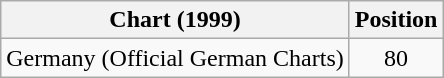<table class="wikitable sortable plainrowheaders" style="text-align:center">
<tr>
<th scope="col">Chart (1999)</th>
<th scope="col">Position</th>
</tr>
<tr>
<td align="left">Germany (Official German Charts)</td>
<td align="center">80</td>
</tr>
</table>
